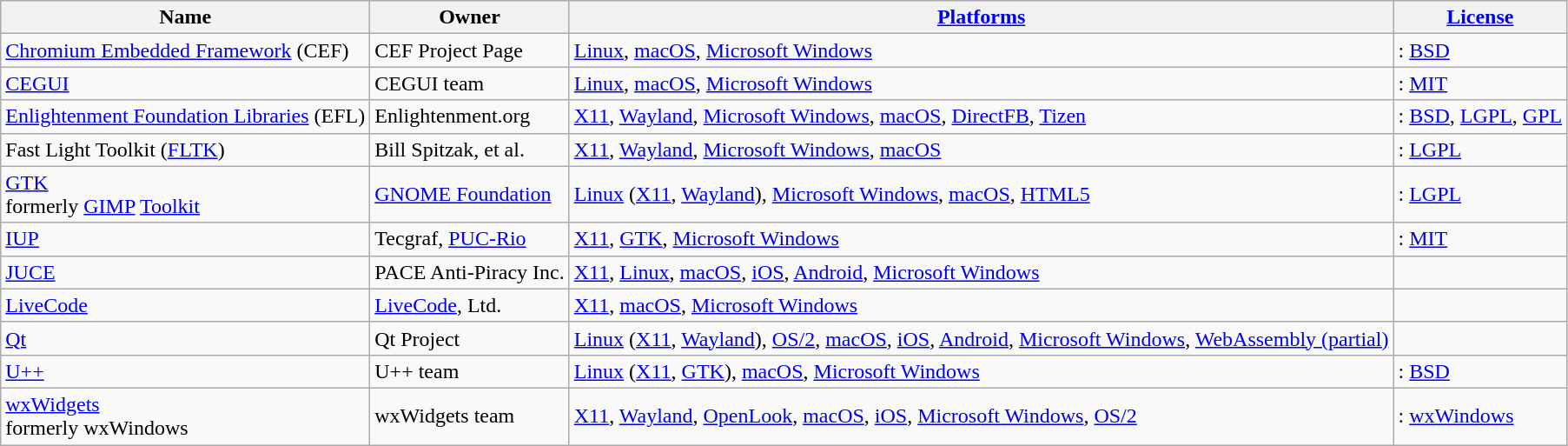<table class="wikitable sortable">
<tr>
<th>Name</th>
<th>Owner</th>
<th><a href='#'>Platforms</a></th>
<th><a href='#'>License</a></th>
</tr>
<tr>
<td><a href='#'>Chromium Embedded Framework</a> (CEF)</td>
<td>CEF Project Page</td>
<td><a href='#'>Linux</a>, <a href='#'>macOS</a>, <a href='#'>Microsoft Windows</a></td>
<td>: <a href='#'>BSD</a></td>
</tr>
<tr>
<td><a href='#'>CEGUI</a></td>
<td>CEGUI team</td>
<td><a href='#'>Linux</a>, <a href='#'>macOS</a>, <a href='#'>Microsoft Windows</a></td>
<td>: <a href='#'>MIT</a></td>
</tr>
<tr>
<td><a href='#'>Enlightenment Foundation Libraries</a> (EFL)</td>
<td>Enlightenment.org</td>
<td><a href='#'>X11</a>, <a href='#'>Wayland</a>, <a href='#'>Microsoft Windows</a>, <a href='#'>macOS</a>, <a href='#'>DirectFB</a>, <a href='#'>Tizen</a></td>
<td>: <a href='#'>BSD</a>, <a href='#'>LGPL</a>, <a href='#'>GPL</a></td>
</tr>
<tr>
<td>Fast Light Toolkit (<a href='#'>FLTK</a>)</td>
<td>Bill Spitzak, et al.</td>
<td><a href='#'>X11</a>, <a href='#'>Wayland</a>, <a href='#'>Microsoft Windows</a>, <a href='#'>macOS</a></td>
<td>: <a href='#'>LGPL</a></td>
</tr>
<tr>
<td><a href='#'>GTK</a><br>formerly <a href='#'>GIMP</a> <a href='#'>Toolkit</a></td>
<td><a href='#'>GNOME Foundation</a></td>
<td><a href='#'>Linux</a> (<a href='#'>X11</a>, <a href='#'>Wayland</a>), <a href='#'>Microsoft Windows</a>, <a href='#'>macOS</a>, <a href='#'>HTML5</a></td>
<td>: <a href='#'>LGPL</a></td>
</tr>
<tr>
<td><a href='#'>IUP</a></td>
<td>Tecgraf, <a href='#'>PUC-Rio</a></td>
<td><a href='#'>X11</a>, <a href='#'>GTK</a>, <a href='#'>Microsoft Windows</a></td>
<td>: <a href='#'>MIT</a></td>
</tr>
<tr>
<td><a href='#'>JUCE</a></td>
<td>PACE Anti-Piracy Inc.</td>
<td><a href='#'>X11</a>, <a href='#'>Linux</a>, <a href='#'>macOS</a>, <a href='#'>iOS</a>, <a href='#'>Android</a>, <a href='#'>Microsoft Windows</a></td>
<td></td>
</tr>
<tr>
<td><a href='#'>LiveCode</a></td>
<td><a href='#'>LiveCode</a>, Ltd.</td>
<td><a href='#'>X11</a>, <a href='#'>macOS</a>, <a href='#'>Microsoft Windows</a></td>
<td></td>
</tr>
<tr>
<td><a href='#'>Qt</a></td>
<td>Qt Project</td>
<td><a href='#'>Linux</a> (<a href='#'>X11</a>, <a href='#'>Wayland</a>), <a href='#'>OS/2</a>, <a href='#'>macOS</a>, <a href='#'>iOS</a>, <a href='#'>Android</a>, <a href='#'>Microsoft Windows</a>, <a href='#'>WebAssembly (partial)</a></td>
<td></td>
</tr>
<tr>
<td><a href='#'>U++</a></td>
<td>U++ team</td>
<td><a href='#'>Linux</a> (<a href='#'>X11</a>, <a href='#'>GTK</a>), <a href='#'>macOS</a>, <a href='#'>Microsoft Windows</a></td>
<td>: <a href='#'>BSD</a></td>
</tr>
<tr>
<td><a href='#'>wxWidgets</a><br>formerly wxWindows</td>
<td>wxWidgets team</td>
<td><a href='#'>X11</a>, <a href='#'> Wayland</a>, <a href='#'>OpenLook</a>, <a href='#'>macOS</a>, <a href='#'>iOS</a>, <a href='#'>Microsoft Windows</a>, <a href='#'>OS/2</a></td>
<td>: <a href='#'>wxWindows</a></td>
</tr>
</table>
